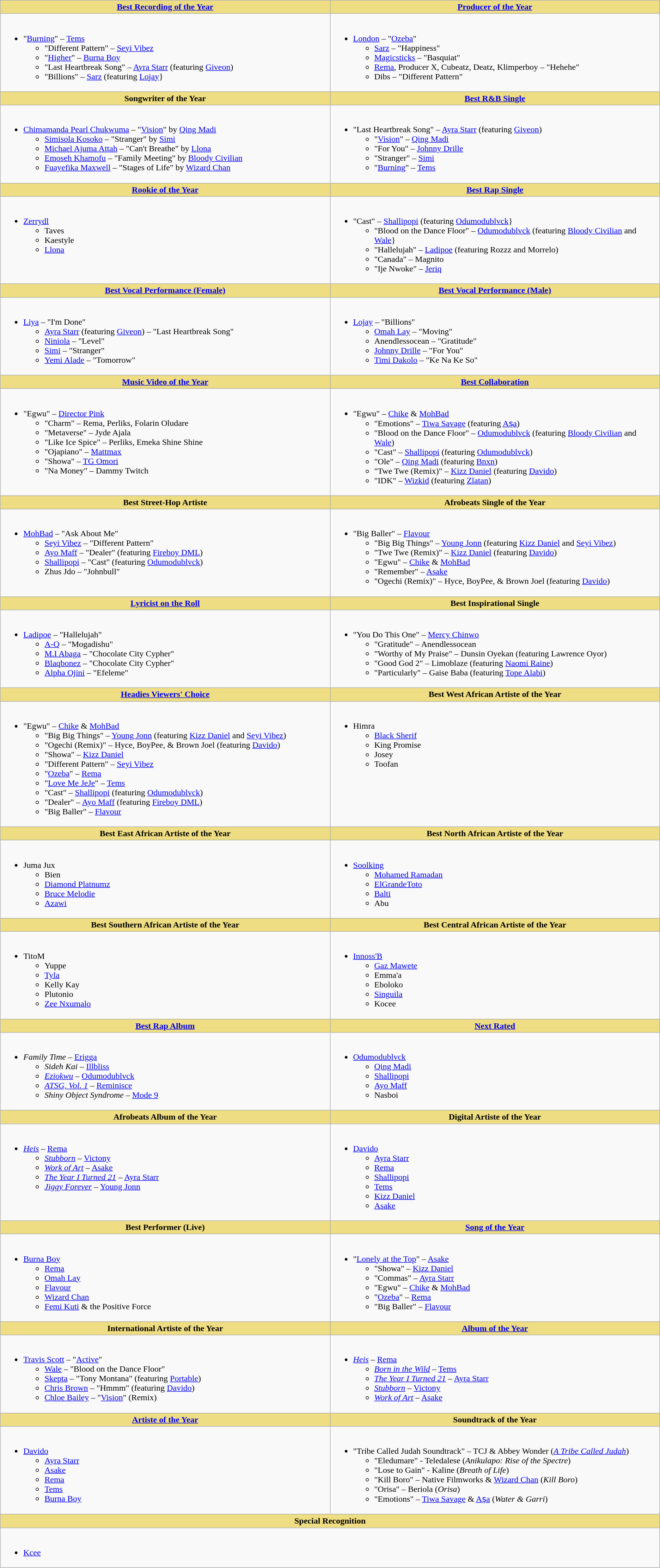<table class="wikitable">
<tr>
<th style="background:#EEDD82; width:50%"><a href='#'>Best Recording of the Year</a></th>
<th style="background:#EEDD82; width:50%"><a href='#'>Producer of the Year</a></th>
</tr>
<tr>
<td valign="top"><br><ul><li> "<a href='#'>Burning</a>" – <a href='#'>Tems</a><ul><li>"Different Pattern" – <a href='#'>Seyi Vibez</a></li><li>"<a href='#'>Higher</a>" – <a href='#'>Burna Boy</a></li><li>"Last Heartbreak Song" – <a href='#'>Ayra Starr</a> <span>(featuring <a href='#'>Giveon</a>)</span></li><li>"Billions" – <a href='#'>Sarz</a> <span>(featuring <a href='#'>Lojay</a>}</span></li></ul></li></ul></td>
<td valign="top"><br><ul><li> <a href='#'>London</a> – "<a href='#'>Ozeba</a>"<ul><li><a href='#'>Sarz</a> – "Happiness"</li><li><a href='#'>Magicsticks</a> – "Basquiat"</li><li><a href='#'>Rema</a>, Producer X, Cubeatz, Deatz, Klimperboy – "Hehehe"</li><li>Dibs – "Different Pattern"</li></ul></li></ul></td>
</tr>
<tr>
<th style="background:#EEDD82; width:50%">Songwriter of the Year</th>
<th style="background:#EEDD82; width:50%"><a href='#'>Best R&B Single</a></th>
</tr>
<tr>
<td valign="top"><br><ul><li> <a href='#'>Chimamanda Pearl Chukwuma</a> – "<a href='#'>Vision</a>" by <a href='#'>Qing Madi</a><ul><li><a href='#'>Simisola Kosoko</a> – "Stranger" by <a href='#'>Simi</a></li><li><a href='#'>Michael Ajuma Attah</a> – "Can't Breathe" by <a href='#'>Llona</a></li><li><a href='#'>Emoseh Khamofu</a> – "Family Meeting" by <a href='#'>Bloody Civilian</a></li><li><a href='#'>Fuayefika Maxwell</a> – "Stages of Life" by <a href='#'>Wizard Chan</a></li></ul></li></ul></td>
<td valign="top"><br><ul><li> "Last Heartbreak Song" – <a href='#'>Ayra Starr</a> <span>(featuring <a href='#'>Giveon</a>)</span><ul><li>"<a href='#'>Vision</a>" – <a href='#'>Qing Madi</a></li><li>"For You" – <a href='#'>Johnny Drille</a></li><li>"Stranger" – <a href='#'>Simi</a></li><li>"<a href='#'>Burning</a>" – <a href='#'>Tems</a></li></ul></li></ul></td>
</tr>
<tr>
<th style="background:#EEDD82; width:50%"><a href='#'>Rookie of the Year</a></th>
<th style="background:#EEDD82; width:50%"><a href='#'>Best Rap Single</a></th>
</tr>
<tr>
<td valign="top"><br><ul><li> <a href='#'>Zerrydl</a><ul><li>Taves</li><li>Kaestyle</li><li><a href='#'>Llona</a></li></ul></li></ul></td>
<td valign="top"><br><ul><li> "Cast" – <a href='#'>Shallipopi</a> <span>(featuring <a href='#'>Odumodublvck</a>}</span><ul><li>"Blood on the Dance Floor" – <a href='#'>Odumodublvck</a> <span>(featuring <a href='#'>Bloody Civilian</a> and <a href='#'>Wale</a>}</span></li><li>"Hallelujah" – <a href='#'>Ladipoe</a> <span>(featuring Rozzz and Morrelo)</span></li><li>"Canada" – Magnito</li><li>"Ije Nwoke" – <a href='#'>Jeriq</a></li></ul></li></ul></td>
</tr>
<tr>
<th style="background:#EEDD82; width:50%"><a href='#'>Best Vocal Performance (Female)</a></th>
<th style="background:#EEDD82; width:50%"><a href='#'>Best Vocal Performance (Male)</a></th>
</tr>
<tr>
<td valign="top"><br><ul><li> <a href='#'>Liya</a> – "I'm Done"<ul><li><a href='#'>Ayra Starr</a> <span>(featuring <a href='#'>Giveon</a>)</span> – "Last Heartbreak Song"</li><li><a href='#'>Niniola</a> – "Level"</li><li><a href='#'>Simi</a> – "Stranger"</li><li><a href='#'>Yemi Alade</a> – "Tomorrow"</li></ul></li></ul></td>
<td valign="top"><br><ul><li> <a href='#'>Lojay</a> – "Billions"<ul><li><a href='#'>Omah Lay</a> – "Moving"</li><li>Anendlessocean – "Gratitude"</li><li><a href='#'>Johnny Drille</a> – "For You"</li><li><a href='#'>Timi Dakolo</a> – "Ke Na Ke So"</li></ul></li></ul></td>
</tr>
<tr>
<th style="background:#EEDD82; width:50%"><a href='#'>Music Video of the Year</a></th>
<th style="background:#EEDD82; width:50%"><a href='#'>Best Collaboration</a></th>
</tr>
<tr>
<td valign="top"><br><ul><li> "Egwu" – <a href='#'>Director Pink</a><ul><li>"Charm" – Rema, Perliks, Folarin Oludare</li><li>"Metaverse" – Jyde Ajala</li><li>"Like Ice Spice" – Perliks, Emeka Shine Shine</li><li>"Ojapiano" – <a href='#'>Mattmax</a></li><li>"Showa" – <a href='#'>TG Omori</a></li><li>"Na Money" – Dammy Twitch</li></ul></li></ul></td>
<td valign="top"><br><ul><li> "Egwu" – <a href='#'>Chike</a> & <a href='#'>MohBad</a><ul><li>"Emotions" – <a href='#'>Tiwa Savage</a> <span>(featuring <a href='#'>Aṣa</a>)</span></li><li>"Blood on the Dance Floor" – <a href='#'>Odumodublvck</a> <span>(featuring <a href='#'>Bloody Civilian</a> and <a href='#'>Wale</a>)</span></li><li>"Cast" – <a href='#'>Shallipopi</a> <span>(featuring <a href='#'>Odumodublvck</a>)</span></li><li>"Ole" – <a href='#'>Qing Madi</a> <span>(featuring <a href='#'>Bnxn</a>)</span></li><li>"Twe Twe (Remix)" – <a href='#'>Kizz Daniel</a> <span>(featuring <a href='#'>Davido</a>)</span></li><li>"IDK" – <a href='#'>Wizkid</a> <span>(featuring <a href='#'>Zlatan</a>)</span></li></ul></li></ul></td>
</tr>
<tr>
<th style="background:#EEDD82; width:50%">Best Street-Hop Artiste</th>
<th style="background:#EEDD82; width:50%">Afrobeats Single of the Year</th>
</tr>
<tr>
<td valign="top"><br><ul><li> <a href='#'>MohBad</a> – "Ask About Me"<ul><li><a href='#'>Seyi Vibez</a> – "Different Pattern"</li><li><a href='#'>Ayo Maff</a> – "Dealer" <span>(featuring <a href='#'>Fireboy DML</a>)</span></li><li><a href='#'>Shallipopi</a> – "Cast" <span>(featuring <a href='#'>Odumodublvck</a>)</span></li><li>Zhus Jdo – "Johnbull"</li></ul></li></ul></td>
<td valign="top"><br><ul><li> "Big Baller" – <a href='#'>Flavour</a><ul><li>"Big Big Things" – <a href='#'>Young Jonn</a> <span>(featuring <a href='#'>Kizz Daniel</a> and <a href='#'>Seyi Vibez</a>)</span></li><li>"Twe Twe (Remix)" – <a href='#'>Kizz Daniel</a> <span>(featuring <a href='#'>Davido</a>)</span></li><li>"Egwu" – <a href='#'>Chike</a> & <a href='#'>MohBad</a></li><li>"Remember" – <a href='#'>Asake</a></li><li>"Ogechi (Remix)" – Hyce, BoyPee, & Brown Joel <span>(featuring <a href='#'>Davido</a>)</span></li></ul></li></ul></td>
</tr>
<tr>
<th style="background:#EEDD82; width:50%"><a href='#'>Lyricist on the Roll</a></th>
<th style="background:#EEDD82; width:50%">Best Inspirational Single</th>
</tr>
<tr>
<td valign="top"><br><ul><li> <a href='#'>Ladipoe</a> – "Hallelujah"<ul><li><a href='#'>A-Q</a> – "Mogadishu"</li><li><a href='#'>M.I Abaga</a> – "Chocolate City Cypher"</li><li><a href='#'>Blaqbonez</a> – "Chocolate City Cypher"</li><li><a href='#'>Alpha Ojini</a> – "Efeleme"</li></ul></li></ul></td>
<td valign="top"><br><ul><li> "You Do This One" – <a href='#'>Mercy Chinwo</a><ul><li>"Gratitude" – Anendlessocean</li><li>"Worthy of My Praise" – Dunsin Oyekan <span>(featuring Lawrence Oyor)</span></li><li>"Good God 2" – Limoblaze <span>(featuring <a href='#'>Naomi Raine</a>)</span></li><li>"Particularly" – Gaise Baba <span>(featuring <a href='#'>Tope Alabi</a>)</span></li></ul></li></ul></td>
</tr>
<tr>
<th style="background:#EEDD82; width:50%"><a href='#'>Headies Viewers' Choice</a></th>
<th style="background:#EEDD82; width:50%">Best West African Artiste of the Year</th>
</tr>
<tr>
<td valign="top"><br><ul><li> "Egwu" – <a href='#'>Chike</a> & <a href='#'>MohBad</a><ul><li>"Big Big Things" – <a href='#'>Young Jonn</a> <span>(featuring <a href='#'>Kizz Daniel</a> and <a href='#'>Seyi Vibez</a>)</span></li><li>"Ogechi (Remix)" – Hyce, BoyPee, & Brown Joel <span>(featuring <a href='#'>Davido</a>)</span></li><li>"Showa" – <a href='#'>Kizz Daniel</a></li><li>"Different Pattern" – <a href='#'>Seyi Vibez</a></li><li>"<a href='#'>Ozeba</a>" – <a href='#'>Rema</a></li><li>"<a href='#'>Love Me JeJe</a>" – <a href='#'>Tems</a></li><li>"Cast" – <a href='#'>Shallipopi</a> <span>(featuring <a href='#'>Odumodublvck</a>)</span></li><li>"Dealer" – <a href='#'>Ayo Maff</a> <span>(featuring <a href='#'>Fireboy DML</a>)</span></li><li>"Big Baller" – <a href='#'>Flavour</a></li></ul></li></ul></td>
<td valign="top"><br><ul><li> Himra <ul><li><a href='#'>Black Sherif</a> </li><li>King Promise </li><li>Josey </li><li>Toofan </li></ul></li></ul></td>
</tr>
<tr>
<th style="background:#EEDD82; width:50%">Best East African Artiste of the Year</th>
<th style="background:#EEDD82; width:50%">Best North African Artiste of the Year</th>
</tr>
<tr>
<td valign="top"><br><ul><li> Juma Jux <ul><li>Bien </li><li><a href='#'>Diamond Platnumz</a> </li><li><a href='#'>Bruce Melodie</a> </li><li><a href='#'>Azawi</a> </li></ul></li></ul></td>
<td valign="top"><br><ul><li> <a href='#'>Soolking</a> <ul><li><a href='#'>Mohamed Ramadan</a> </li><li><a href='#'>ElGrandeToto</a> </li><li><a href='#'>Balti</a> </li><li>Abu </li></ul></li></ul></td>
</tr>
<tr>
<th style="background:#EEDD82; width:50%">Best Southern African Artiste of the Year</th>
<th style="background:#EEDD82; width:50%">Best Central African Artiste of the Year</th>
</tr>
<tr>
<td valign="top"><br><ul><li> TitoM <ul><li>Yuppe </li><li><a href='#'>Tyla</a> </li><li>Kelly Kay </li><li>Plutonio </li><li><a href='#'>Zee Nxumalo</a> </li></ul></li></ul></td>
<td valign="top"><br><ul><li> <a href='#'>Innoss'B</a> <ul><li><a href='#'>Gaz Mawete</a> </li><li>Emma'a </li><li>Eboloko </li><li><a href='#'>Singuila</a> </li><li>Kocee </li></ul></li></ul></td>
</tr>
<tr>
<th style="background:#EEDD82; width:50%"><a href='#'>Best Rap Album</a></th>
<th style="background:#EEDD82; width:50%"><a href='#'>Next Rated</a></th>
</tr>
<tr>
<td valign="top"><br><ul><li> <em>Family Time</em> – <a href='#'>Erigga</a><ul><li><em>Sideh Kai</em> – <a href='#'>Illbliss</a></li><li><em><a href='#'>Eziokwu</a></em> – <a href='#'>Odumodublvck</a></li><li><em><a href='#'>ATSG, Vol. 1</a></em> – <a href='#'>Reminisce</a></li><li><em>Shiny Object Syndrome</em> – <a href='#'>Mode 9</a></li></ul></li></ul></td>
<td valign="top"><br><ul><li> <a href='#'>Odumodublvck</a><ul><li><a href='#'>Qing Madi</a></li><li><a href='#'>Shallipopi</a></li><li><a href='#'>Ayo Maff</a></li><li>Nasboi</li></ul></li></ul></td>
</tr>
<tr>
<th style="background:#EEDD82; width:50%">Afrobeats Album of the Year</th>
<th style="background:#EEDD82; width:50%">Digital Artiste of the Year</th>
</tr>
<tr>
<td valign="top"><br><ul><li> <em><a href='#'>Heis</a></em> – <a href='#'>Rema</a><ul><li><em><a href='#'>Stubborn</a></em> – <a href='#'>Victony</a></li><li><em><a href='#'>Work of Art</a></em> – <a href='#'>Asake</a></li><li><em><a href='#'>The Year I Turned 21</a></em> – <a href='#'>Ayra Starr</a></li><li><em><a href='#'>Jiggy Forever</a></em> – <a href='#'>Young Jonn</a></li></ul></li></ul></td>
<td valign="top"><br><ul><li> <a href='#'>Davido</a><ul><li><a href='#'>Ayra Starr</a></li><li><a href='#'>Rema</a></li><li><a href='#'>Shallipopi</a></li><li><a href='#'>Tems</a></li><li><a href='#'>Kizz Daniel</a></li><li><a href='#'>Asake</a></li></ul></li></ul></td>
</tr>
<tr>
<th style="background:#EEDD82; width:50%">Best Performer (Live)</th>
<th style="background:#EEDD82; width:50%"><a href='#'>Song of the Year</a></th>
</tr>
<tr>
<td valign="top"><br><ul><li> <a href='#'>Burna Boy</a><ul><li><a href='#'>Rema</a></li><li><a href='#'>Omah Lay</a></li><li><a href='#'>Flavour</a></li><li><a href='#'>Wizard Chan</a></li><li><a href='#'>Femi Kuti</a> & the Positive Force</li></ul></li></ul></td>
<td valign="top"><br><ul><li> "<a href='#'>Lonely at the Top</a>" – <a href='#'>Asake</a><ul><li>"Showa" – <a href='#'>Kizz Daniel</a></li><li>"Commas" – <a href='#'>Ayra Starr</a></li><li>"Egwu" – <a href='#'>Chike</a> & <a href='#'>MohBad</a></li><li>"<a href='#'>Ozeba</a>" – <a href='#'>Rema</a></li><li>"Big Baller" – <a href='#'>Flavour</a></li></ul></li></ul></td>
</tr>
<tr>
<th style="background:#EEDD82; width:50%">International Artiste of the Year</th>
<th style="background:#EEDD82; width:50%"><a href='#'>Album of the Year</a></th>
</tr>
<tr>
<td valign="top"><br><ul><li> <a href='#'>Travis Scott</a> – "<a href='#'>Active</a>"<ul><li><a href='#'>Wale</a> – "Blood on the Dance Floor"</li><li><a href='#'>Skepta</a> – "Tony Montana" <span>(featuring <a href='#'>Portable</a>)</span></li><li><a href='#'>Chris Brown</a> – "Hmmm" <span>(featuring <a href='#'>Davido</a>)</span></li><li><a href='#'>Chloe Bailey</a> – "<a href='#'>Vision</a>" (Remix)</li></ul></li></ul></td>
<td valign="top"><br><ul><li> <em><a href='#'>Heis</a></em> – <a href='#'>Rema</a><ul><li><em><a href='#'>Born in the Wild</a></em> – <a href='#'>Tems</a></li><li><em><a href='#'>The Year I Turned 21</a></em> – <a href='#'>Ayra Starr</a></li><li><em><a href='#'>Stubborn</a></em> – <a href='#'>Victony</a></li><li><em><a href='#'>Work of Art</a></em> – <a href='#'>Asake</a></li></ul></li></ul></td>
</tr>
<tr>
<th style="background:#EEDD82; width:50%"><a href='#'>Artiste of the Year</a></th>
<th style="background:#EEDD82; width:50%">Soundtrack of the Year</th>
</tr>
<tr>
<td valign="top"><br><ul><li> <a href='#'>Davido</a><ul><li><a href='#'>Ayra Starr</a></li><li><a href='#'>Asake</a></li><li><a href='#'>Rema</a></li><li><a href='#'>Tems</a></li><li><a href='#'>Burna Boy</a></li></ul></li></ul></td>
<td valign="top"><br><ul><li> "Tribe Called Judah Soundtrack" – TCJ & Abbey Wonder (<em><a href='#'>A Tribe Called Judah</a></em>)<ul><li>"Eledumare" - Teledalese (<em>Anikulapo: Rise of the Spectre</em>)</li><li>"Lose to Gain" - Kaline (<em>Breath of Life</em>)</li><li>"Kill Boro" – Native Filmworks & <a href='#'>Wizard Chan</a> (<em>Kill Boro</em>)</li><li>"Orisa" – Beriola (<em>Orisa</em>)</li><li>"Emotions" – <a href='#'>Tiwa Savage</a> & <a href='#'>Aṣa</a> (<em>Water & Garri</em>)</li></ul></li></ul></td>
</tr>
<tr>
<th colspan="2" style="background:#EEDD82; width:50%">Special Recognition</th>
</tr>
<tr>
<td colspan="2" valign="center"><br><ul><li> <a href='#'>Kcee</a></li></ul></td>
</tr>
</table>
